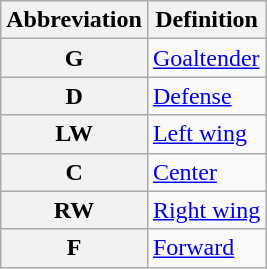<table class="wikitable">
<tr>
<th scope="col">Abbreviation</th>
<th scope="col">Definition</th>
</tr>
<tr>
<th scope="row">G</th>
<td><a href='#'>Goaltender</a></td>
</tr>
<tr>
<th scope="row">D</th>
<td><a href='#'>Defense</a></td>
</tr>
<tr>
<th scope="row">LW</th>
<td><a href='#'>Left wing</a></td>
</tr>
<tr>
<th scope="row">C</th>
<td><a href='#'>Center</a></td>
</tr>
<tr>
<th scope="row">RW</th>
<td><a href='#'>Right wing</a></td>
</tr>
<tr>
<th scope="row">F</th>
<td><a href='#'>Forward</a></td>
</tr>
</table>
